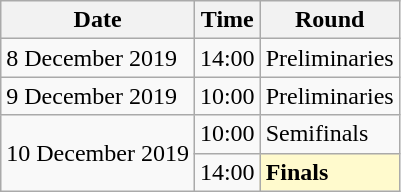<table class="wikitable">
<tr>
<th>Date</th>
<th>Time</th>
<th>Round</th>
</tr>
<tr>
<td>8 December 2019</td>
<td>14:00</td>
<td>Preliminaries</td>
</tr>
<tr>
<td>9 December 2019</td>
<td>10:00</td>
<td>Preliminaries</td>
</tr>
<tr>
<td rowspan="2">10 December 2019</td>
<td>10:00</td>
<td>Semifinals</td>
</tr>
<tr>
<td>14:00</td>
<td style="background:lemonchiffon;"><strong>Finals</strong></td>
</tr>
</table>
